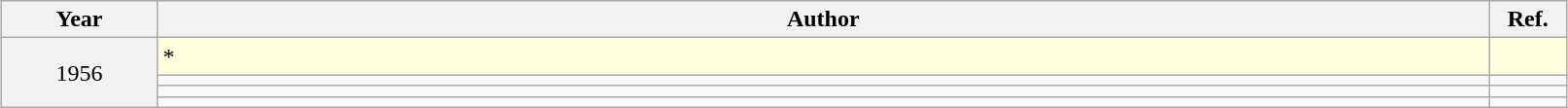<table class="wikitable" width="85%" cellpadding="5" style="margin: 1em auto 1em auto">
<tr>
<th width="10%" scope="col">Year</th>
<th width="85%" scope="col">Author</th>
<th width="5%" scope="col" class="unsortable">Ref.</th>
</tr>
<tr style="background:lightyellow;">
<th scope="rowgroup" align="center" style="font-weight:normal;" rowspan=4>1956</th>
<td>*</td>
<td align="center"></td>
</tr>
<tr>
<td></td>
<td align="center"></td>
</tr>
<tr>
<td></td>
<td align="center"></td>
</tr>
<tr>
<td></td>
<td align="center"></td>
</tr>
</table>
